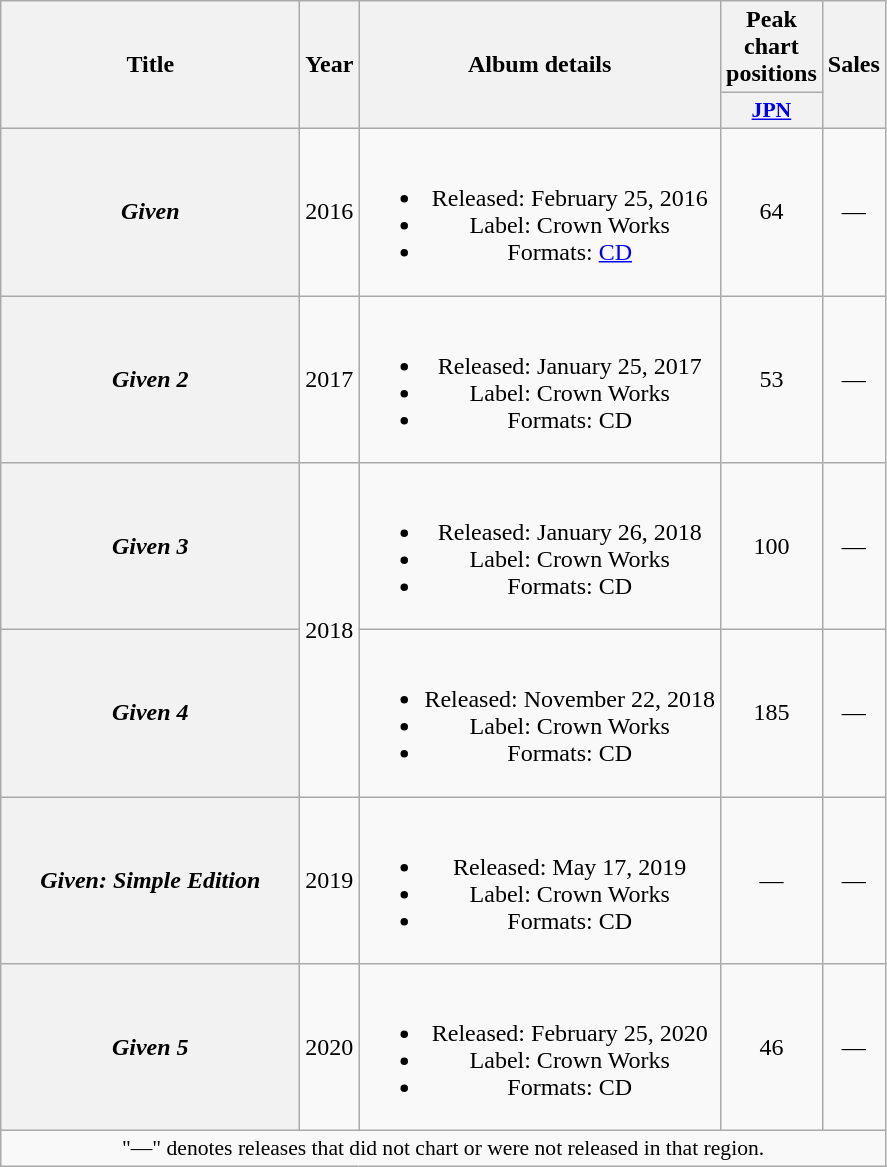<table class="wikitable plainrowheaders" style="text-align:center;">
<tr>
<th scope="col" rowspan="2" style="width:12em;">Title</th>
<th scope="col" rowspan="2">Year</th>
<th scope="col" rowspan="2">Album details</th>
<th scope="col" colspan="1">Peak chart positions</th>
<th scope="col" rowspan="2">Sales</th>
</tr>
<tr>
<th scope="col" style="width:3em;font-size:90%;"><a href='#'>JPN</a><br></th>
</tr>
<tr>
<th scope="row"><em>Given</em></th>
<td>2016</td>
<td><br><ul><li>Released: February 25, 2016</li><li>Label: Crown Works</li><li>Formats: <a href='#'>CD</a></li></ul></td>
<td>64</td>
<td>—</td>
</tr>
<tr>
<th scope="row"><em>Given 2</em></th>
<td>2017</td>
<td><br><ul><li>Released: January 25, 2017</li><li>Label: Crown Works</li><li>Formats: CD</li></ul></td>
<td>53</td>
<td>—</td>
</tr>
<tr>
<th scope="row"><em>Given 3</em></th>
<td rowspan="2">2018</td>
<td><br><ul><li>Released: January 26, 2018</li><li>Label: Crown Works</li><li>Formats: CD</li></ul></td>
<td>100</td>
<td>—</td>
</tr>
<tr>
<th scope="row"><em>Given 4</em></th>
<td><br><ul><li>Released: November 22, 2018</li><li>Label: Crown Works</li><li>Formats: CD</li></ul></td>
<td>185</td>
<td>—</td>
</tr>
<tr>
<th scope="row"><em>Given: Simple Edition</em></th>
<td>2019</td>
<td><br><ul><li>Released: May 17, 2019</li><li>Label: Crown Works</li><li>Formats: CD</li></ul></td>
<td>—</td>
<td>—</td>
</tr>
<tr>
<th scope="row"><em>Given 5</em></th>
<td>2020</td>
<td><br><ul><li>Released: February 25, 2020</li><li>Label: Crown Works</li><li>Formats: CD</li></ul></td>
<td>46</td>
<td>—</td>
</tr>
<tr>
<td colspan="5" style="font-size:90%;">"—" denotes releases that did not chart or were not released in that region.</td>
</tr>
</table>
